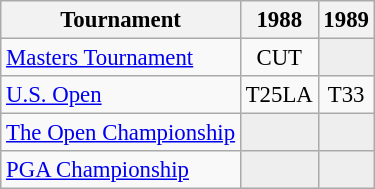<table class="wikitable" style="font-size:95%;text-align:center;">
<tr>
<th>Tournament</th>
<th>1988</th>
<th>1989</th>
</tr>
<tr>
<td align=left><a href='#'>Masters Tournament</a></td>
<td>CUT</td>
<td style="background:#eeeeee;"></td>
</tr>
<tr>
<td align=left><a href='#'>U.S. Open</a></td>
<td>T25<span>LA</span></td>
<td>T33</td>
</tr>
<tr>
<td align=left><a href='#'>The Open Championship</a></td>
<td style="background:#eeeeee;"></td>
<td style="background:#eeeeee;"></td>
</tr>
<tr>
<td align=left><a href='#'>PGA Championship</a></td>
<td style="background:#eeeeee;"></td>
<td style="background:#eeeeee;"></td>
</tr>
</table>
